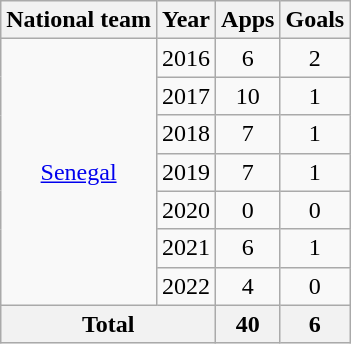<table class="wikitable" style="text-align:center">
<tr>
<th>National team</th>
<th>Year</th>
<th>Apps</th>
<th>Goals</th>
</tr>
<tr>
<td rowspan="7"><a href='#'>Senegal</a></td>
<td>2016</td>
<td>6</td>
<td>2</td>
</tr>
<tr>
<td>2017</td>
<td>10</td>
<td>1</td>
</tr>
<tr>
<td>2018</td>
<td>7</td>
<td>1</td>
</tr>
<tr>
<td>2019</td>
<td>7</td>
<td>1</td>
</tr>
<tr>
<td>2020</td>
<td>0</td>
<td>0</td>
</tr>
<tr>
<td>2021</td>
<td>6</td>
<td>1</td>
</tr>
<tr>
<td>2022</td>
<td>4</td>
<td>0</td>
</tr>
<tr>
<th colspan="2">Total</th>
<th>40</th>
<th>6</th>
</tr>
</table>
